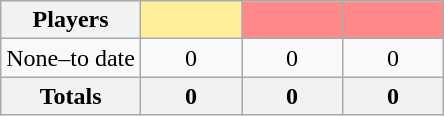<table class="wikitable" style="text-align:center;">
<tr style="text-align:center;">
<th>Players</th>
<th style="width:60px; background:#fe9;"></th>
<th style="width:60px; background:#ff8888;"></th>
<th style="width:60px; background:#ff8888;"></th>
</tr>
<tr>
<td>None–to date</td>
<td>0</td>
<td>0</td>
<td>0</td>
</tr>
<tr>
<th>Totals</th>
<th>0</th>
<th>0</th>
<th>0</th>
</tr>
</table>
